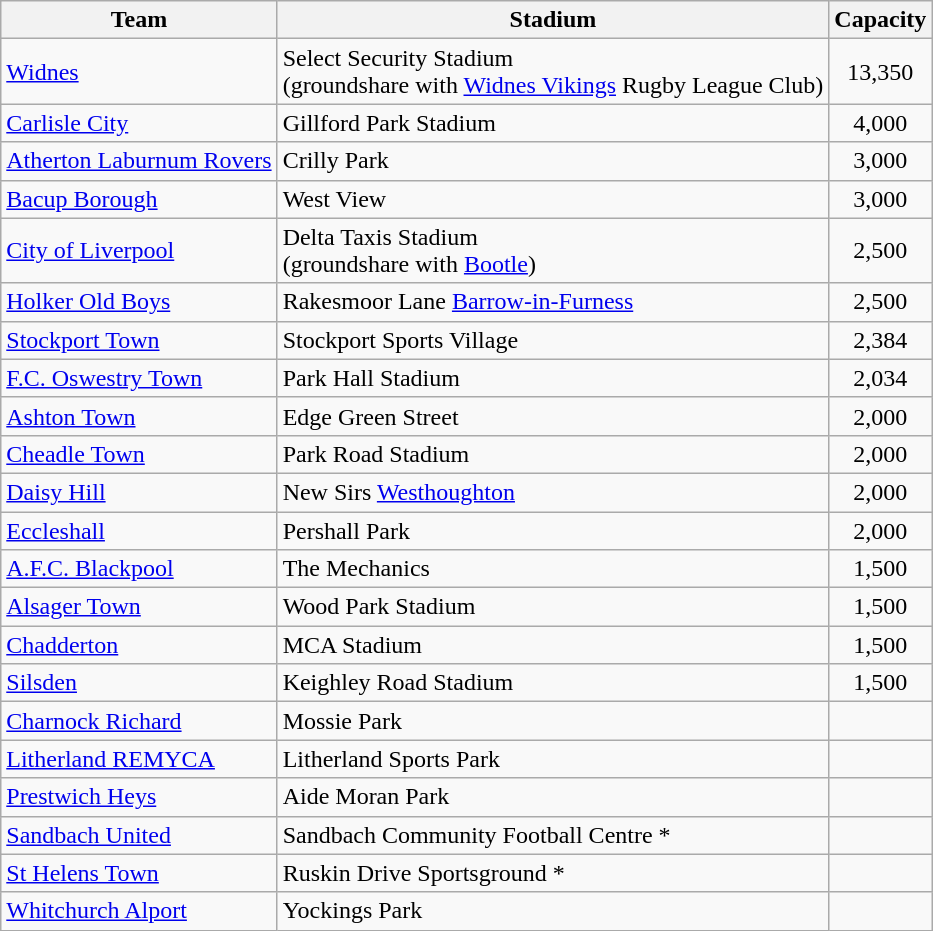<table class="wikitable sortable">
<tr>
<th>Team</th>
<th>Stadium</th>
<th>Capacity</th>
</tr>
<tr>
<td><a href='#'>Widnes</a></td>
<td>Select Security Stadium<br>(groundshare with <a href='#'>Widnes Vikings</a> Rugby League Club)</td>
<td style="text-align:center;">13,350</td>
</tr>
<tr>
<td><a href='#'>Carlisle City</a></td>
<td>Gillford Park Stadium</td>
<td style="text-align:center;">4,000</td>
</tr>
<tr>
<td><a href='#'>Atherton Laburnum Rovers</a></td>
<td>Crilly Park</td>
<td style="text-align:center;">3,000</td>
</tr>
<tr>
<td><a href='#'>Bacup Borough</a></td>
<td>West View</td>
<td style="text-align:center;">3,000</td>
</tr>
<tr>
<td><a href='#'>City of Liverpool</a></td>
<td>Delta Taxis Stadium<br>(groundshare with <a href='#'>Bootle</a>)</td>
<td style="text-align:center;">2,500</td>
</tr>
<tr>
<td><a href='#'>Holker Old Boys</a></td>
<td>Rakesmoor Lane <a href='#'>Barrow-in-Furness</a></td>
<td style="text-align:center;">2,500</td>
</tr>
<tr>
<td><a href='#'>Stockport Town</a></td>
<td>Stockport Sports Village</td>
<td style="text-align:center;">2,384</td>
</tr>
<tr>
<td><a href='#'>F.C. Oswestry Town</a></td>
<td>Park Hall Stadium</td>
<td style="text-align:center;">2,034</td>
</tr>
<tr>
<td><a href='#'>Ashton Town</a></td>
<td>Edge Green Street</td>
<td style="text-align:center;">2,000</td>
</tr>
<tr>
<td><a href='#'>Cheadle Town</a></td>
<td>Park Road Stadium</td>
<td style="text-align:center;">2,000</td>
</tr>
<tr>
<td><a href='#'>Daisy Hill</a></td>
<td>New Sirs <a href='#'>Westhoughton</a></td>
<td style="text-align:center;">2,000</td>
</tr>
<tr>
<td><a href='#'>Eccleshall</a></td>
<td>Pershall Park</td>
<td style="text-align:center;">2,000</td>
</tr>
<tr>
<td><a href='#'>A.F.C. Blackpool</a></td>
<td>The Mechanics</td>
<td style="text-align:center;">1,500</td>
</tr>
<tr>
<td><a href='#'>Alsager Town</a></td>
<td>Wood Park Stadium</td>
<td style="text-align:center;">1,500</td>
</tr>
<tr>
<td><a href='#'>Chadderton</a></td>
<td>MCA Stadium</td>
<td style="text-align:center;">1,500</td>
</tr>
<tr>
<td><a href='#'>Silsden</a></td>
<td>Keighley Road Stadium</td>
<td style="text-align:center;">1,500</td>
</tr>
<tr>
<td><a href='#'>Charnock Richard</a></td>
<td>Mossie Park</td>
<td style="text-align:center;"></td>
</tr>
<tr>
<td><a href='#'>Litherland REMYCA</a></td>
<td>Litherland Sports Park</td>
<td style="text-align:center;"></td>
</tr>
<tr>
<td><a href='#'>Prestwich Heys</a></td>
<td>Aide Moran Park</td>
<td style="text-align:center;"></td>
</tr>
<tr>
<td><a href='#'>Sandbach United</a></td>
<td>Sandbach Community Football Centre *</td>
<td style="text-align:center;"></td>
</tr>
<tr>
<td><a href='#'>St Helens Town</a></td>
<td>Ruskin Drive Sportsground *</td>
<td style="text-align:center;"></td>
</tr>
<tr>
<td><a href='#'>Whitchurch Alport</a></td>
<td>Yockings Park</td>
<td style="text-align:center;"></td>
</tr>
</table>
